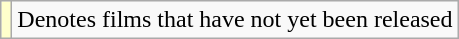<table class="wikitable">
<tr>
<td style="background:#ffc;"></td>
<td>Denotes films that have not yet been released</td>
</tr>
</table>
